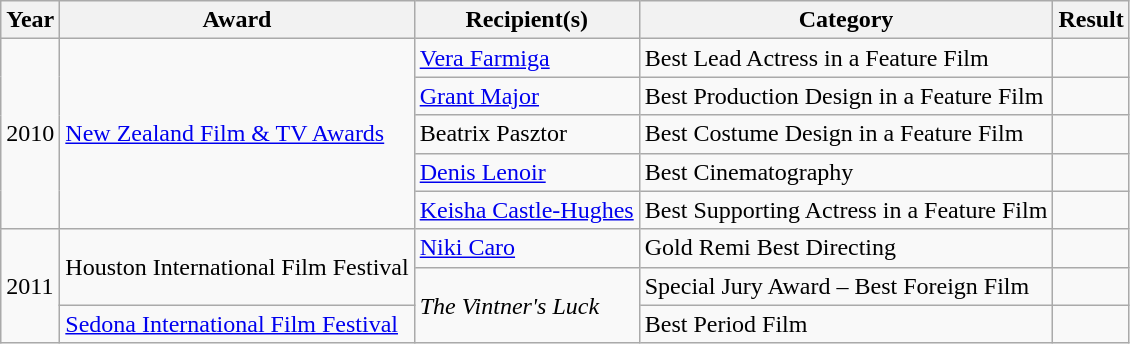<table class="wikitable">
<tr>
<th>Year</th>
<th>Award</th>
<th>Recipient(s)</th>
<th>Category</th>
<th>Result</th>
</tr>
<tr>
<td rowspan="5">2010</td>
<td rowspan="5"><a href='#'>New Zealand Film & TV Awards</a></td>
<td><a href='#'>Vera Farmiga</a></td>
<td>Best Lead Actress in a Feature Film</td>
<td></td>
</tr>
<tr>
<td><a href='#'>Grant Major</a></td>
<td>Best Production Design in a Feature Film</td>
<td></td>
</tr>
<tr>
<td>Beatrix Pasztor</td>
<td>Best Costume Design in a Feature Film</td>
<td></td>
</tr>
<tr>
<td><a href='#'>Denis Lenoir</a></td>
<td>Best Cinematography</td>
<td></td>
</tr>
<tr>
<td><a href='#'>Keisha Castle-Hughes</a></td>
<td>Best Supporting Actress in a Feature Film</td>
<td></td>
</tr>
<tr>
<td rowspan="3">2011</td>
<td rowspan="2">Houston International Film Festival</td>
<td><a href='#'>Niki Caro</a></td>
<td>Gold Remi Best Directing</td>
<td></td>
</tr>
<tr>
<td rowspan="2"><em>The Vintner's Luck</em></td>
<td>Special Jury Award – Best Foreign Film</td>
<td></td>
</tr>
<tr>
<td><a href='#'>Sedona International Film Festival</a></td>
<td>Best Period Film</td>
<td></td>
</tr>
</table>
